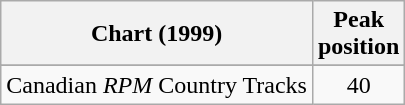<table class="wikitable sortable">
<tr>
<th align="left">Chart (1999)</th>
<th align="center">Peak<br>position</th>
</tr>
<tr>
</tr>
<tr>
</tr>
<tr>
<td align="left">Canadian <em>RPM</em> Country Tracks</td>
<td align="center">40</td>
</tr>
</table>
